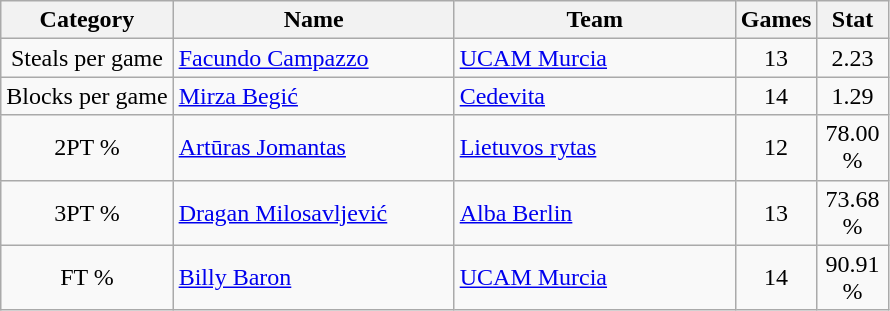<table class="wikitable sortable" style="text-align: center;">
<tr>
<th>Category</th>
<th width=180>Name</th>
<th width=180>Team</th>
<th width=40>Games</th>
<th width=40>Stat</th>
</tr>
<tr>
<td>Steals per game</td>
<td align="left"> <a href='#'>Facundo Campazzo</a></td>
<td align="left"> <a href='#'>UCAM Murcia</a></td>
<td>13</td>
<td>2.23</td>
</tr>
<tr>
<td>Blocks per game</td>
<td align="left"> <a href='#'>Mirza Begić</a></td>
<td align="left"> <a href='#'>Cedevita</a></td>
<td>14</td>
<td>1.29</td>
</tr>
<tr>
<td>2PT %</td>
<td align="left"> <a href='#'>Artūras Jomantas</a></td>
<td align="left"> <a href='#'>Lietuvos rytas</a></td>
<td>12</td>
<td>78.00 %</td>
</tr>
<tr>
<td>3PT %</td>
<td align="left"> <a href='#'>Dragan Milosavljević</a></td>
<td align="left"> <a href='#'>Alba Berlin</a></td>
<td>13</td>
<td>73.68 %</td>
</tr>
<tr>
<td>FT %</td>
<td align="left"> <a href='#'>Billy Baron</a></td>
<td align="left"> <a href='#'>UCAM Murcia</a></td>
<td>14</td>
<td>90.91 %</td>
</tr>
</table>
